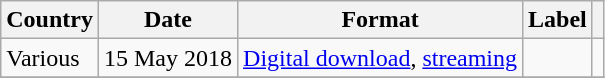<table class="wikitable">
<tr>
<th>Country</th>
<th>Date</th>
<th>Format</th>
<th>Label</th>
<th></th>
</tr>
<tr>
<td rowspan="1">Various</td>
<td>15 May 2018</td>
<td rowspan="1"><a href='#'>Digital download</a>, <a href='#'>streaming</a></td>
<td rowspan="1"></td>
<td></td>
</tr>
<tr>
</tr>
</table>
